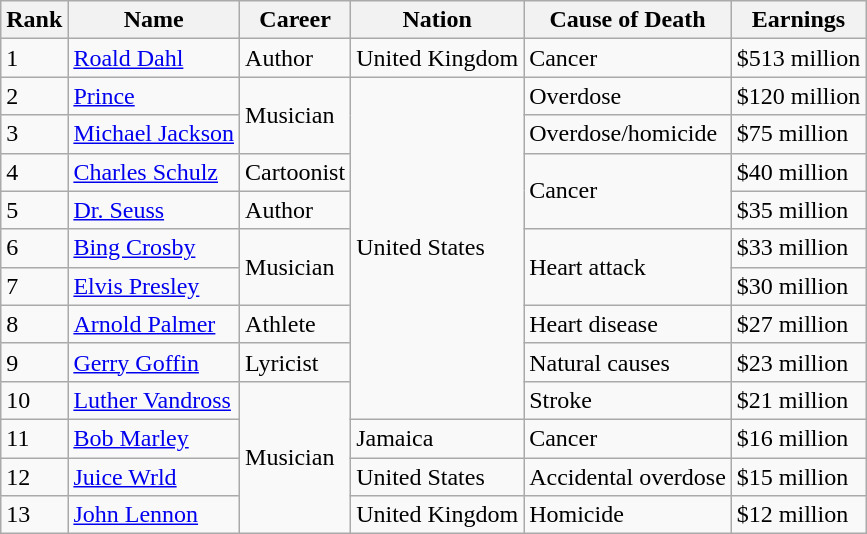<table class="wikitable sortable" border="1">
<tr>
<th scope="col">Rank</th>
<th scope="col">Name</th>
<th scope="col">Career</th>
<th scope="col">Nation</th>
<th scope="col">Cause of Death</th>
<th scope="col">Earnings</th>
</tr>
<tr>
<td>1</td>
<td><a href='#'>Roald Dahl</a></td>
<td>Author</td>
<td>United Kingdom</td>
<td>Cancer</td>
<td>$513 million</td>
</tr>
<tr>
<td>2</td>
<td><a href='#'>Prince</a></td>
<td rowspan="2">Musician</td>
<td rowspan="9">United States</td>
<td>Overdose</td>
<td>$120 million</td>
</tr>
<tr>
<td>3</td>
<td><a href='#'>Michael Jackson</a></td>
<td>Overdose/homicide</td>
<td>$75 million</td>
</tr>
<tr>
<td>4</td>
<td><a href='#'>Charles Schulz</a></td>
<td>Cartoonist</td>
<td rowspan="2">Cancer</td>
<td>$40 million</td>
</tr>
<tr>
<td>5</td>
<td><a href='#'>Dr. Seuss</a></td>
<td>Author</td>
<td>$35 million</td>
</tr>
<tr>
<td>6</td>
<td><a href='#'>Bing Crosby</a></td>
<td rowspan="2">Musician</td>
<td rowspan="2">Heart attack</td>
<td>$33 million</td>
</tr>
<tr>
<td>7</td>
<td><a href='#'>Elvis Presley</a></td>
<td>$30 million</td>
</tr>
<tr>
<td>8</td>
<td><a href='#'>Arnold Palmer</a></td>
<td>Athlete</td>
<td>Heart disease</td>
<td>$27 million</td>
</tr>
<tr>
<td>9</td>
<td><a href='#'>Gerry Goffin</a></td>
<td>Lyricist</td>
<td>Natural causes</td>
<td>$23 million</td>
</tr>
<tr>
<td>10</td>
<td><a href='#'>Luther Vandross</a></td>
<td rowspan="4">Musician</td>
<td>Stroke</td>
<td>$21 million</td>
</tr>
<tr>
<td>11</td>
<td><a href='#'>Bob Marley</a></td>
<td>Jamaica</td>
<td>Cancer</td>
<td>$16 million</td>
</tr>
<tr>
<td>12</td>
<td><a href='#'>Juice Wrld</a></td>
<td>United States</td>
<td>Accidental overdose</td>
<td>$15 million</td>
</tr>
<tr>
<td>13</td>
<td><a href='#'>John Lennon</a></td>
<td>United Kingdom</td>
<td>Homicide</td>
<td>$12 million</td>
</tr>
</table>
